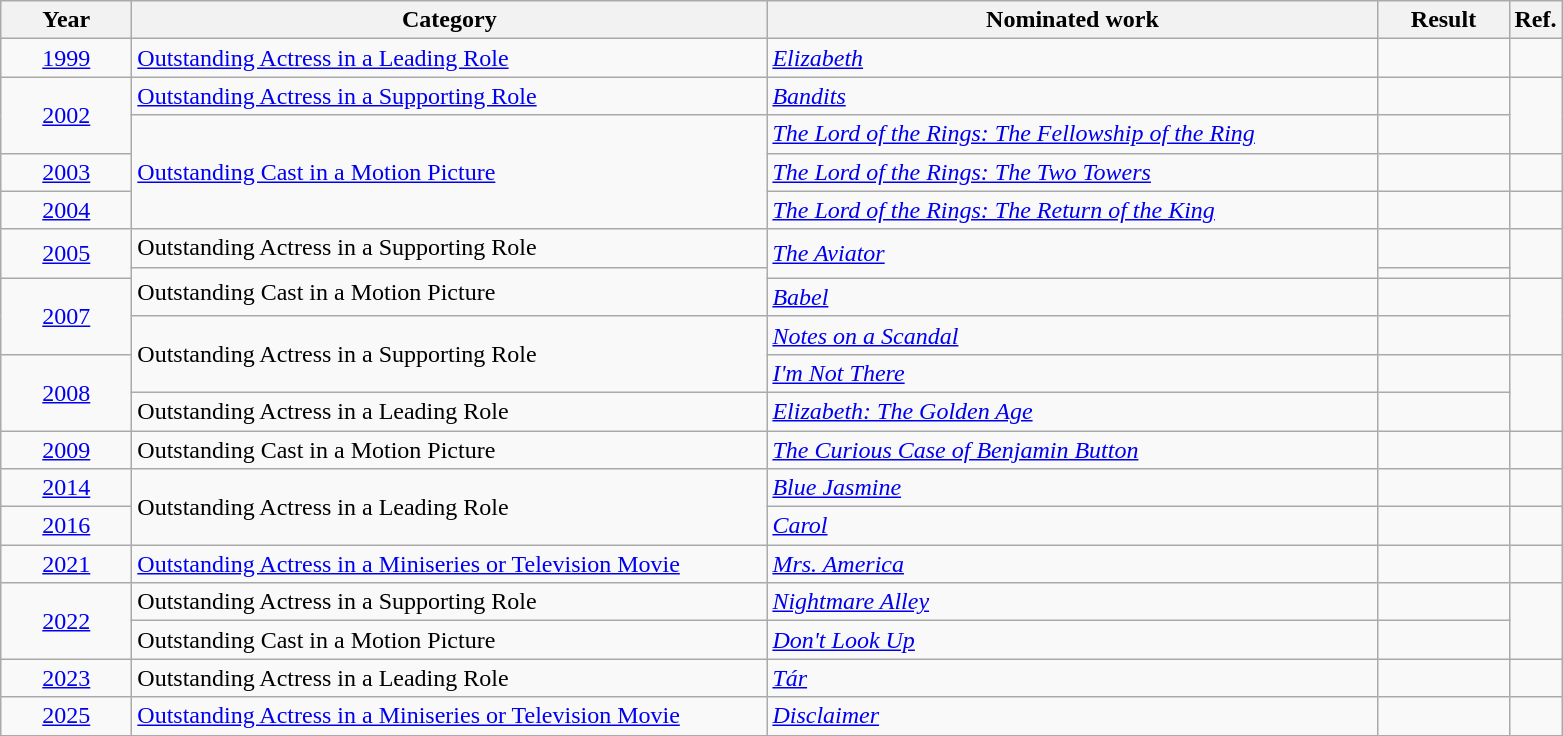<table class=wikitable>
<tr>
<th scope="col" style="width:5em;">Year</th>
<th scope="col" style="width:26em;">Category</th>
<th scope="col" style="width:25em;">Nominated work</th>
<th scope="col" style="width:5em;">Result</th>
<th>Ref.</th>
</tr>
<tr>
<td style="text-align:center;"><a href='#'>1999</a></td>
<td><a href='#'>Outstanding Actress in a Leading Role</a></td>
<td><em><a href='#'>Elizabeth</a></em></td>
<td></td>
<td style="text-align:center;"></td>
</tr>
<tr>
<td rowspan="2", style="text-align:center;"><a href='#'>2002</a></td>
<td><a href='#'>Outstanding Actress in a Supporting Role</a></td>
<td><em><a href='#'>Bandits</a></em></td>
<td></td>
<td rowspan="2" style="text-align:center;"></td>
</tr>
<tr>
<td rowspan=3><a href='#'>Outstanding Cast in a Motion Picture</a></td>
<td><em><a href='#'>The Lord of the Rings: The Fellowship of the Ring</a></em></td>
<td></td>
</tr>
<tr>
<td style="text-align:center;"><a href='#'>2003</a></td>
<td><em><a href='#'>The Lord of the Rings: The Two Towers</a></em></td>
<td></td>
<td style="text-align:center;"></td>
</tr>
<tr>
<td style="text-align:center;"><a href='#'>2004</a></td>
<td><em><a href='#'>The Lord of the Rings: The Return of the King</a></em></td>
<td></td>
<td style="text-align:center;"></td>
</tr>
<tr>
<td rowspan="2", style="text-align:center;"><a href='#'>2005</a></td>
<td>Outstanding Actress in a Supporting Role</td>
<td rowspan="2"><em><a href='#'>The Aviator</a></em></td>
<td></td>
<td rowspan="2" style="text-align:center;"></td>
</tr>
<tr>
<td rowspan="2">Outstanding Cast in a Motion Picture</td>
<td></td>
</tr>
<tr>
<td rowspan="2", style="text-align:center;"><a href='#'>2007</a></td>
<td><em><a href='#'>Babel</a></em></td>
<td></td>
<td rowspan="2" style="text-align:center;"></td>
</tr>
<tr>
<td rowspan="2">Outstanding Actress in a Supporting Role</td>
<td><em><a href='#'>Notes on a Scandal</a></em></td>
<td></td>
</tr>
<tr>
<td rowspan="2", style="text-align:center;"><a href='#'>2008</a></td>
<td><em><a href='#'>I'm Not There</a></em></td>
<td></td>
<td style="text-align:center;", rowspan="2"></td>
</tr>
<tr>
<td>Outstanding Actress in a Leading Role</td>
<td><em><a href='#'>Elizabeth: The Golden Age</a></em></td>
<td></td>
</tr>
<tr>
<td style="text-align:center;"><a href='#'>2009</a></td>
<td>Outstanding Cast in a Motion Picture</td>
<td><em><a href='#'>The Curious Case of Benjamin Button</a></em></td>
<td></td>
<td style="text-align:center;"></td>
</tr>
<tr>
<td style="text-align:center;"><a href='#'>2014</a></td>
<td rowspan="2">Outstanding Actress in a Leading Role</td>
<td><em><a href='#'>Blue Jasmine</a></em></td>
<td></td>
<td style="text-align:center;"></td>
</tr>
<tr>
<td style="text-align:center;"><a href='#'>2016</a></td>
<td><em><a href='#'>Carol</a></em></td>
<td></td>
<td style="text-align:center;"></td>
</tr>
<tr>
<td style="text-align:center;"><a href='#'>2021</a></td>
<td><a href='#'>Outstanding Actress in a Miniseries or Television Movie</a></td>
<td><a href='#'><em>Mrs. America</em></a></td>
<td></td>
<td style="text-align:center;"></td>
</tr>
<tr>
<td rowspan="2" style="text-align:center;"><a href='#'>2022</a></td>
<td>Outstanding Actress in a Supporting Role</td>
<td><em><a href='#'>Nightmare Alley</a></em></td>
<td></td>
<td style="text-align:center;" rowspan="2"></td>
</tr>
<tr>
<td>Outstanding Cast in a Motion Picture</td>
<td><em><a href='#'>Don't Look Up</a></em></td>
<td></td>
</tr>
<tr>
<td style="text-align:center;"><a href='#'>2023</a></td>
<td>Outstanding Actress in a Leading Role</td>
<td><em><a href='#'>Tár</a></em></td>
<td></td>
<td style="text-align:center;"></td>
</tr>
<tr>
<td style="text-align:center;"><a href='#'>2025</a></td>
<td><a href='#'>Outstanding Actress in a Miniseries or Television Movie</a></td>
<td><em><a href='#'>Disclaimer</a></em></td>
<td></td>
<td style="text-align:center;"></td>
</tr>
</table>
